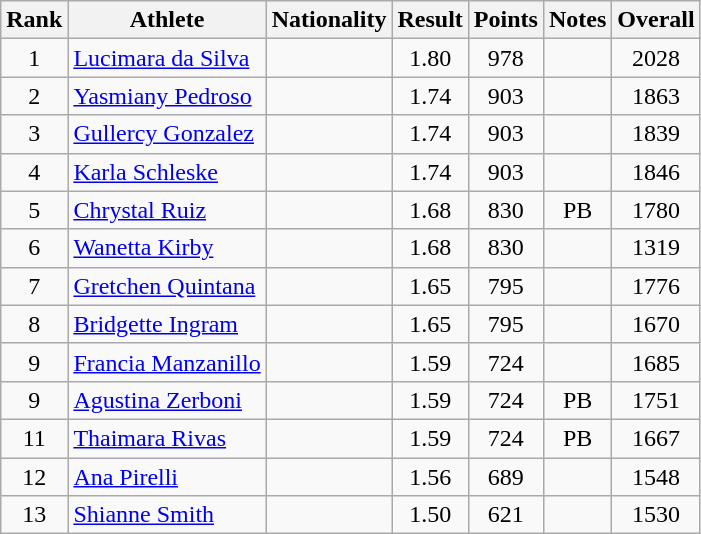<table class="wikitable sortable" style="text-align:center">
<tr>
<th>Rank</th>
<th>Athlete</th>
<th>Nationality</th>
<th>Result</th>
<th>Points</th>
<th>Notes</th>
<th>Overall</th>
</tr>
<tr>
<td>1</td>
<td align=left><a href='#'>Lucimara da Silva</a></td>
<td align=left></td>
<td>1.80</td>
<td>978</td>
<td></td>
<td>2028</td>
</tr>
<tr>
<td>2</td>
<td align=left><a href='#'>Yasmiany Pedroso</a></td>
<td align=left></td>
<td>1.74</td>
<td>903</td>
<td></td>
<td>1863</td>
</tr>
<tr>
<td>3</td>
<td align=left><a href='#'>Gullercy Gonzalez</a></td>
<td align=left></td>
<td>1.74</td>
<td>903</td>
<td></td>
<td>1839</td>
</tr>
<tr>
<td>4</td>
<td align=left><a href='#'>Karla Schleske</a></td>
<td align=left></td>
<td>1.74</td>
<td>903</td>
<td></td>
<td>1846</td>
</tr>
<tr>
<td>5</td>
<td align=left><a href='#'>Chrystal Ruiz</a></td>
<td align=left></td>
<td>1.68</td>
<td>830</td>
<td>PB</td>
<td>1780</td>
</tr>
<tr>
<td>6</td>
<td align=left><a href='#'>Wanetta Kirby</a></td>
<td align=left></td>
<td>1.68</td>
<td>830</td>
<td></td>
<td>1319</td>
</tr>
<tr>
<td>7</td>
<td align=left><a href='#'>Gretchen Quintana</a></td>
<td align=left></td>
<td>1.65</td>
<td>795</td>
<td></td>
<td>1776</td>
</tr>
<tr>
<td>8</td>
<td align=left><a href='#'>Bridgette Ingram</a></td>
<td align=left></td>
<td>1.65</td>
<td>795</td>
<td></td>
<td>1670</td>
</tr>
<tr>
<td>9</td>
<td align=left><a href='#'>Francia Manzanillo</a></td>
<td align=left></td>
<td>1.59</td>
<td>724</td>
<td></td>
<td>1685</td>
</tr>
<tr>
<td>9</td>
<td align=left><a href='#'>Agustina Zerboni</a></td>
<td align=left></td>
<td>1.59</td>
<td>724</td>
<td>PB</td>
<td>1751</td>
</tr>
<tr>
<td>11</td>
<td align=left><a href='#'>Thaimara Rivas</a></td>
<td align=left></td>
<td>1.59</td>
<td>724</td>
<td>PB</td>
<td>1667</td>
</tr>
<tr>
<td>12</td>
<td align=left><a href='#'>Ana Pirelli</a></td>
<td align=left></td>
<td>1.56</td>
<td>689</td>
<td></td>
<td>1548</td>
</tr>
<tr>
<td>13</td>
<td align=left><a href='#'>Shianne Smith</a></td>
<td align=left></td>
<td>1.50</td>
<td>621</td>
<td></td>
<td>1530</td>
</tr>
</table>
